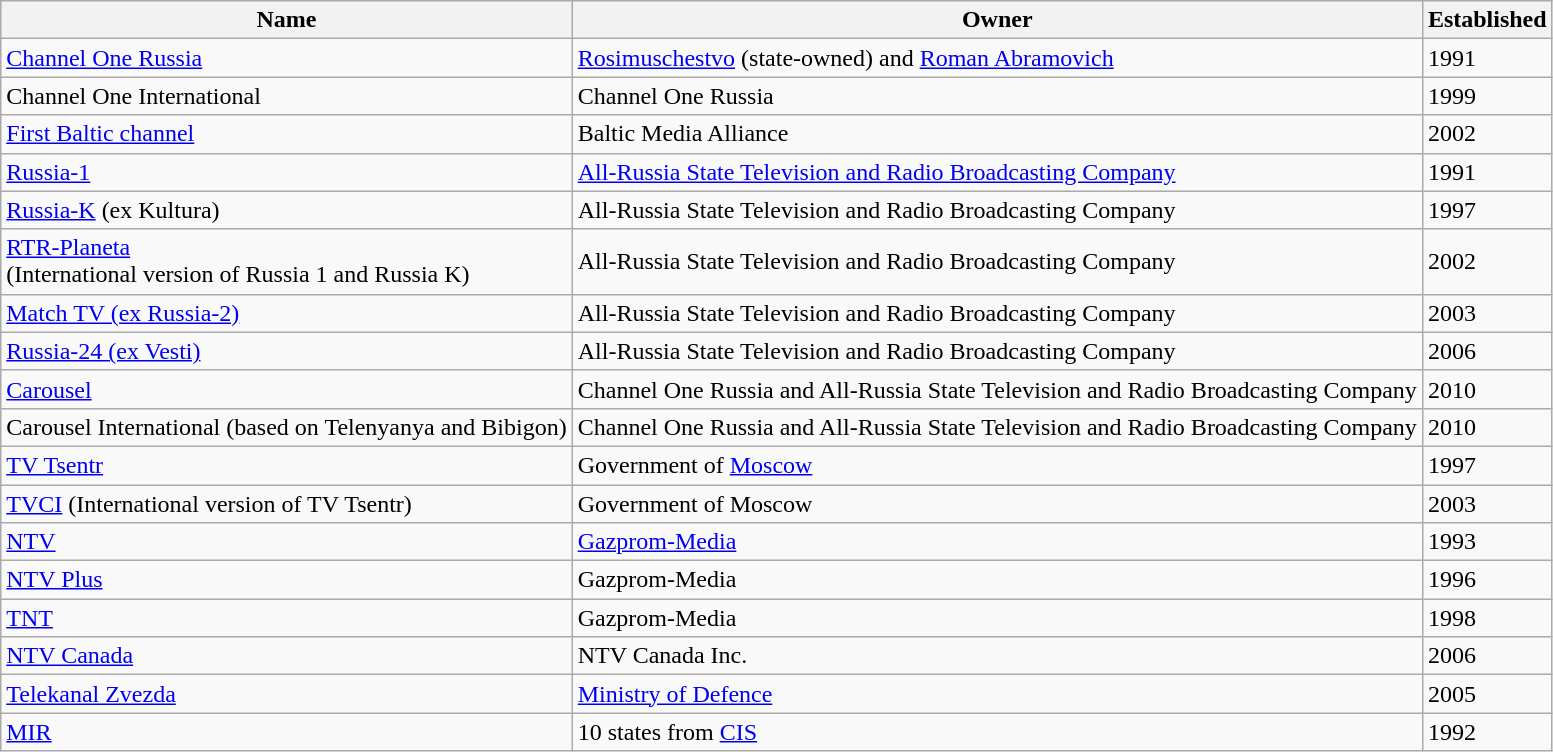<table class="wikitable sortable">
<tr>
<th>Name</th>
<th>Owner</th>
<th>Established</th>
</tr>
<tr>
<td><a href='#'>Channel One Russia</a></td>
<td><a href='#'>Rosimuschestvo</a> (state-owned) and <a href='#'>Roman Abramovich</a></td>
<td>1991</td>
</tr>
<tr>
<td>Channel One International</td>
<td>Channel One Russia</td>
<td>1999</td>
</tr>
<tr>
<td><a href='#'>First Baltic channel</a></td>
<td>Baltic Media Alliance</td>
<td>2002</td>
</tr>
<tr>
<td><a href='#'>Russia-1</a></td>
<td><a href='#'>All-Russia State Television and Radio Broadcasting Company</a></td>
<td>1991</td>
</tr>
<tr>
<td><a href='#'>Russia-K</a> (ex Kultura)</td>
<td>All-Russia State Television and Radio Broadcasting Company</td>
<td>1997</td>
</tr>
<tr>
<td><a href='#'>RTR-Planeta</a><br> (International version of Russia 1 and Russia K)</td>
<td>All-Russia State Television and Radio Broadcasting Company</td>
<td>2002</td>
</tr>
<tr>
<td><a href='#'>Match TV (ex Russia-2)</a></td>
<td>All-Russia State Television and Radio Broadcasting Company</td>
<td>2003</td>
</tr>
<tr>
<td><a href='#'>Russia-24 (ex Vesti)</a></td>
<td>All-Russia State Television and Radio Broadcasting Company</td>
<td>2006</td>
</tr>
<tr>
<td><a href='#'>Carousel</a></td>
<td>Channel One Russia and All-Russia State Television and Radio Broadcasting Company</td>
<td>2010</td>
</tr>
<tr>
<td>Carousel International (based on Telenyanya and Bibigon)</td>
<td>Channel One Russia and All-Russia State Television and Radio Broadcasting Company</td>
<td>2010</td>
</tr>
<tr>
<td><a href='#'>TV Tsentr</a></td>
<td>Government of <a href='#'>Moscow</a></td>
<td>1997</td>
</tr>
<tr>
<td><a href='#'>TVCI</a> (International version of TV Tsentr)</td>
<td>Government of Moscow</td>
<td>2003</td>
</tr>
<tr>
<td><a href='#'>NTV</a></td>
<td><a href='#'>Gazprom-Media</a></td>
<td>1993</td>
</tr>
<tr>
<td><a href='#'>NTV Plus</a></td>
<td>Gazprom-Media</td>
<td>1996</td>
</tr>
<tr>
<td><a href='#'>TNT</a></td>
<td>Gazprom-Media</td>
<td>1998</td>
</tr>
<tr>
<td><a href='#'>NTV Canada</a></td>
<td>NTV Canada Inc.</td>
<td>2006</td>
</tr>
<tr>
<td><a href='#'>Telekanal Zvezda</a></td>
<td><a href='#'>Ministry of Defence</a></td>
<td>2005</td>
</tr>
<tr>
<td><a href='#'>MIR</a></td>
<td>10 states from <a href='#'>CIS</a></td>
<td>1992</td>
</tr>
</table>
